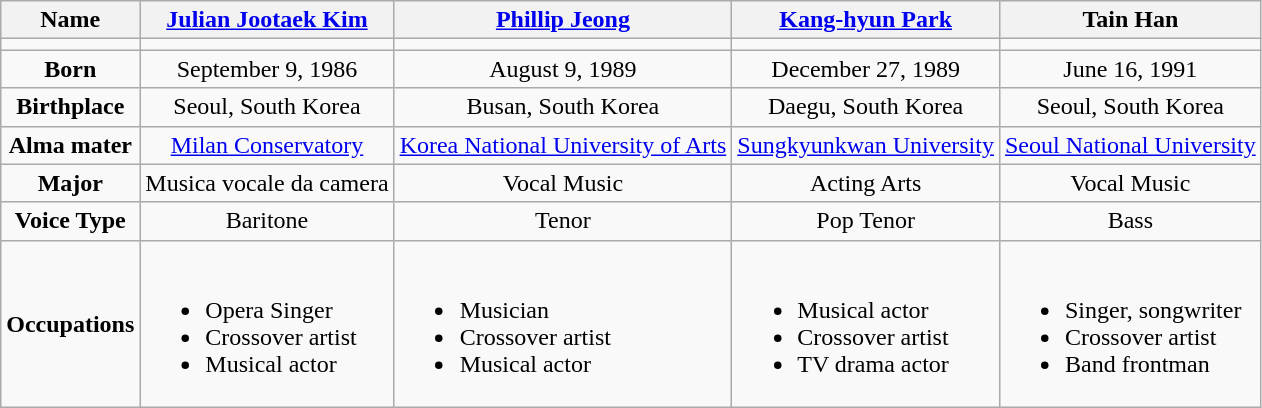<table class="wikitable">
<tr>
<th>Name</th>
<th><a href='#'>Julian Jootaek Kim</a></th>
<th><a href='#'>Phillip Jeong</a></th>
<th><a href='#'>Kang-hyun Park</a></th>
<th>Tain Han</th>
</tr>
<tr>
<td></td>
<td></td>
<td></td>
<td></td>
<td></td>
</tr>
<tr>
<td style="text-align:center;"><strong>Born</strong></td>
<td style="text-align:center;">September 9, 1986</td>
<td style="text-align:center;">August 9, 1989</td>
<td style="text-align:center;">December 27, 1989</td>
<td style="text-align:center;">June 16, 1991</td>
</tr>
<tr>
<td style="text-align:center;"><strong>Birthplace</strong></td>
<td style="text-align:center;">Seoul, South Korea</td>
<td style="text-align:center;">Busan, South Korea</td>
<td style="text-align:center;">Daegu, South Korea</td>
<td style="text-align:center;">Seoul, South Korea</td>
</tr>
<tr>
<td style="text-align:center;"><strong>Alma mater</strong></td>
<td style="text-align:center;"><a href='#'>Milan Conservatory</a></td>
<td style="text-align:center;"><a href='#'>Korea National University of Arts</a></td>
<td style="text-align:center;"><a href='#'>Sungkyunkwan University</a></td>
<td style="text-align:center;"><a href='#'>Seoul National University</a></td>
</tr>
<tr>
<td style="text-align:center;"><strong>Major</strong></td>
<td style="text-align:center;">Musica vocale da camera</td>
<td style="text-align:center;">Vocal Music</td>
<td style="text-align:center;">Acting Arts</td>
<td style="text-align:center;">Vocal Music</td>
</tr>
<tr>
<td style="text-align:center;"><strong>Voice Type</strong></td>
<td style="text-align:center;">Baritone</td>
<td style="text-align:center;">Tenor</td>
<td style="text-align:center;">Pop Tenor</td>
<td style="text-align:center;">Bass</td>
</tr>
<tr>
<td style="text-align:center;"><strong>Occupations</strong></td>
<td><br><ul><li>Opera Singer</li><li>Crossover artist</li><li>Musical actor</li></ul></td>
<td><br><ul><li>Musician</li><li>Crossover artist</li><li>Musical actor</li></ul></td>
<td><br><ul><li>Musical actor</li><li>Crossover artist</li><li>TV drama actor</li></ul></td>
<td><br><ul><li>Singer, songwriter</li><li>Crossover artist</li><li>Band frontman</li></ul></td>
</tr>
</table>
